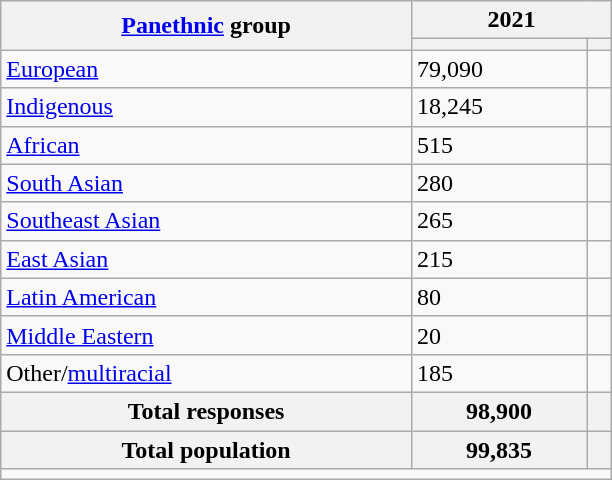<table class="wikitable collapsible sortable">
<tr>
<th rowspan="2"><a href='#'>Panethnic</a> group</th>
<th colspan="2">2021</th>
</tr>
<tr>
<th><a href='#'></a></th>
<th></th>
</tr>
<tr>
<td><a href='#'>European</a></td>
<td>79,090</td>
<td></td>
</tr>
<tr>
<td><a href='#'>Indigenous</a></td>
<td>18,245</td>
<td></td>
</tr>
<tr>
<td><a href='#'>African</a></td>
<td>515</td>
<td></td>
</tr>
<tr>
<td><a href='#'>South Asian</a></td>
<td>280</td>
<td></td>
</tr>
<tr>
<td><a href='#'>Southeast Asian</a></td>
<td>265</td>
<td></td>
</tr>
<tr>
<td><a href='#'>East Asian</a></td>
<td>215</td>
<td></td>
</tr>
<tr>
<td><a href='#'>Latin American</a></td>
<td>80</td>
<td></td>
</tr>
<tr>
<td><a href='#'>Middle Eastern</a></td>
<td>20</td>
<td></td>
</tr>
<tr>
<td>Other/<a href='#'>multiracial</a></td>
<td>185</td>
<td></td>
</tr>
<tr>
<th>Total responses</th>
<th>98,900</th>
<th></th>
</tr>
<tr class="sortbottom">
<th>Total population</th>
<th>99,835</th>
<th></th>
</tr>
<tr class="sortbottom">
<td colspan="15" style="width: 25em;"></td>
</tr>
</table>
